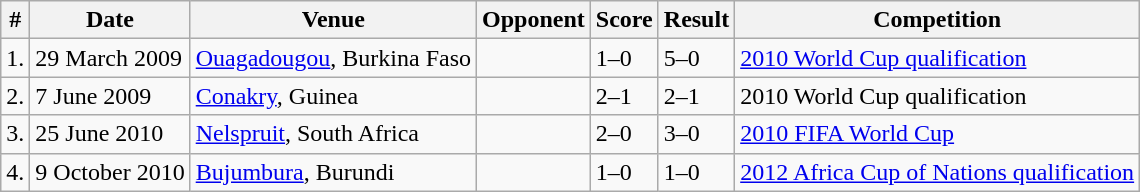<table class="wikitable sortable">
<tr>
<th>#</th>
<th>Date</th>
<th>Venue</th>
<th>Opponent</th>
<th>Score</th>
<th>Result</th>
<th>Competition</th>
</tr>
<tr>
<td>1.</td>
<td>29 March 2009</td>
<td><a href='#'>Ouagadougou</a>, Burkina Faso</td>
<td></td>
<td>1–0</td>
<td>5–0</td>
<td><a href='#'>2010 World Cup qualification</a></td>
</tr>
<tr>
<td>2.</td>
<td>7 June 2009</td>
<td><a href='#'>Conakry</a>, Guinea</td>
<td></td>
<td>2–1</td>
<td>2–1</td>
<td>2010 World Cup qualification</td>
</tr>
<tr>
<td>3.</td>
<td>25 June 2010</td>
<td><a href='#'>Nelspruit</a>, South Africa</td>
<td></td>
<td>2–0</td>
<td>3–0</td>
<td><a href='#'>2010 FIFA World Cup</a></td>
</tr>
<tr>
<td>4.</td>
<td>9 October 2010</td>
<td><a href='#'>Bujumbura</a>, Burundi</td>
<td></td>
<td>1–0</td>
<td>1–0</td>
<td><a href='#'>2012 Africa Cup of Nations qualification</a></td>
</tr>
</table>
